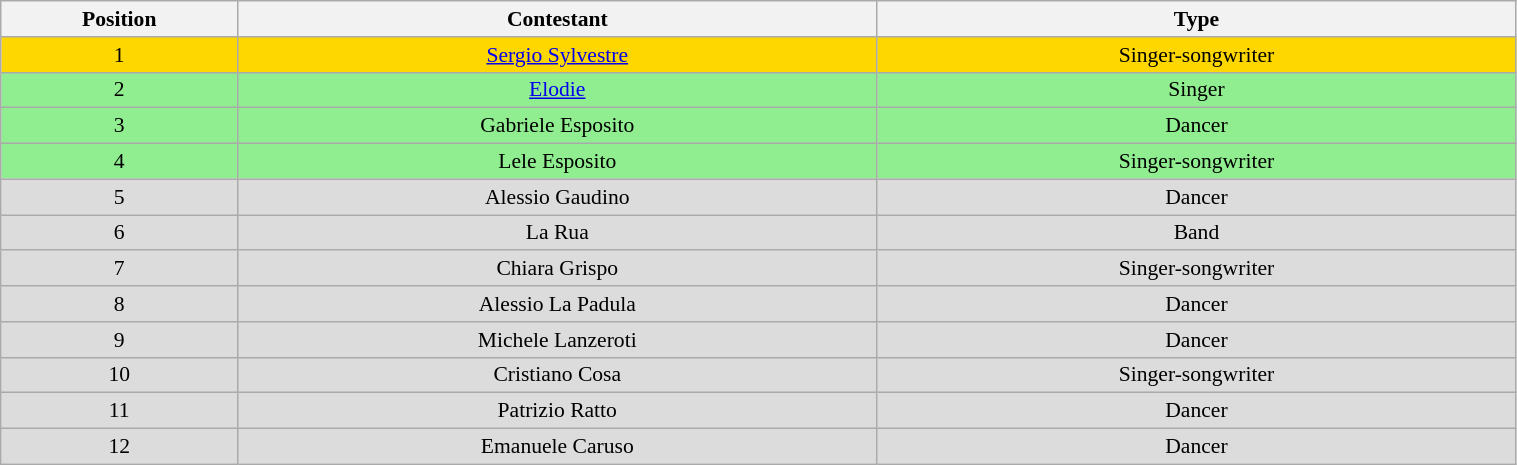<table class="wikitable" style="text-align:center; font-size:90%; border-collapse:collapse;" width=80%>
<tr>
<th width=4%>Position</th>
<th width="12%" align="center">Contestant</th>
<th width=12%>Type</th>
</tr>
<tr>
<td style="color:black; background:gold;">1</td>
<td style="color:black; background:gold;"><a href='#'>Sergio Sylvestre</a></td>
<td style="color:black; background:gold;">Singer-songwriter</td>
</tr>
<tr>
<td style="color:black; background:LightGreen;">2</td>
<td style="color:black; background:LightGreen;"><a href='#'>Elodie</a></td>
<td style="color:black; background:LightGreen;">Singer</td>
</tr>
<tr>
<td style="color:black; background:LightGreen;">3</td>
<td style="color:black; background:LightGreen;">Gabriele Esposito</td>
<td style="color:black; background:LightGreen;">Dancer</td>
</tr>
<tr>
<td style="color:black; background:LightGreen;">4</td>
<td style="color:black; background:LightGreen;">Lele Esposito</td>
<td style="color:black; background:LightGreen;">Singer-songwriter</td>
</tr>
<tr>
<td style="background:#DCDCDC;">5</td>
<td style="background:#DCDCDC;">Alessio Gaudino</td>
<td style="background:#DCDCDC;">Dancer</td>
</tr>
<tr>
<td style="background:#DCDCDC;">6</td>
<td style="background:#DCDCDC;">La Rua</td>
<td style="background:#DCDCDC;">Band</td>
</tr>
<tr>
<td style="background:#DCDCDC;">7</td>
<td style="background:#DCDCDC;">Chiara Grispo</td>
<td style="background:#DCDCDC;">Singer-songwriter</td>
</tr>
<tr>
<td style="background:#DCDCDC;">8</td>
<td style="background:#DCDCDC;">Alessio La Padula</td>
<td style="background:#DCDCDC;">Dancer</td>
</tr>
<tr>
<td style="background:#DCDCDC;">9</td>
<td style="background:#DCDCDC;">Michele Lanzeroti</td>
<td style="background:#DCDCDC;">Dancer</td>
</tr>
<tr>
<td style="background:#DCDCDC;">10</td>
<td style="background:#DCDCDC;">Cristiano Cosa</td>
<td style="background:#DCDCDC;">Singer-songwriter</td>
</tr>
<tr>
<td style="background:#DCDCDC;">11</td>
<td style="background:#DCDCDC;">Patrizio Ratto</td>
<td style="background:#DCDCDC;">Dancer</td>
</tr>
<tr>
<td style="background:#DCDCDC;">12</td>
<td style="background:#DCDCDC;">Emanuele Caruso</td>
<td style="background:#DCDCDC;">Dancer</td>
</tr>
</table>
